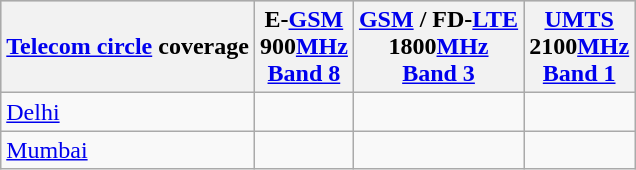<table class="wikitable sortable plainrowheaders">
<tr style="background:#ccc; text-align:center;">
<th scope="col"><a href='#'>Telecom circle</a> coverage</th>
<th scope="col">E-<a href='#'>GSM</a><br>900<a href='#'>MHz</a><br><a href='#'>Band 8</a></th>
<th scope="col"><a href='#'>GSM</a> / FD-<a href='#'>LTE</a><br>1800<a href='#'>MHz</a><br><a href='#'>Band 3</a></th>
<th scope="col"><a href='#'>UMTS</a><br>2100<a href='#'>MHz</a><br><a href='#'>Band 1</a></th>
</tr>
<tr>
<td><a href='#'>Delhi</a></td>
<td></td>
<td></td>
<td></td>
</tr>
<tr>
<td><a href='#'>Mumbai</a></td>
<td></td>
<td></td>
<td></td>
</tr>
</table>
